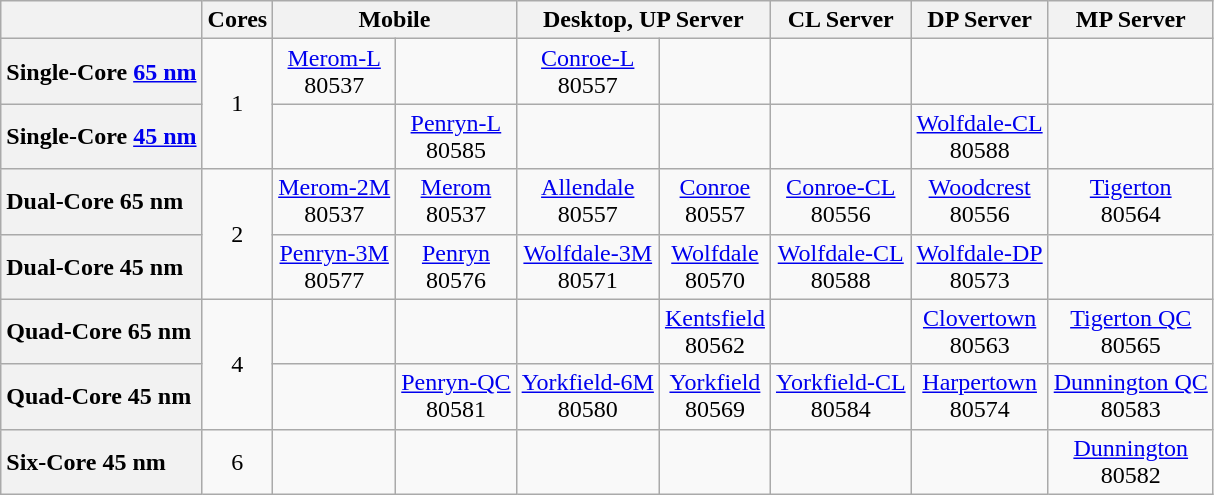<table class="wikitable" style="font-size: 100%; text-align: center">
<tr>
<th></th>
<th>Cores</th>
<th colspan="2">Mobile</th>
<th colspan=2>Desktop, UP Server</th>
<th>CL Server</th>
<th>DP Server</th>
<th>MP Server</th>
</tr>
<tr style="text-align:center;">
<th style="text-align:left;">Single-Core <a href='#'>65 nm</a></th>
<td rowspan="2">1</td>
<td><a href='#'>Merom-L</a><br>80537</td>
<td></td>
<td><a href='#'>Conroe-L</a><br>80557</td>
<td></td>
<td></td>
<td></td>
<td></td>
</tr>
<tr style="text-align:center;">
<th style="text-align:left;">Single-Core <a href='#'>45 nm</a></th>
<td></td>
<td><a href='#'>Penryn-L</a><br>80585</td>
<td></td>
<td></td>
<td></td>
<td><a href='#'>Wolfdale-CL</a><br>80588</td>
<td></td>
</tr>
<tr style="text-align:center;">
<th style="text-align:left;">Dual-Core 65 nm</th>
<td rowspan="2">2</td>
<td><a href='#'>Merom-2M</a><br>80537</td>
<td><a href='#'>Merom</a><br>80537</td>
<td><a href='#'>Allendale</a><br>80557</td>
<td><a href='#'>Conroe</a><br>80557</td>
<td><a href='#'>Conroe-CL</a><br>80556</td>
<td><a href='#'>Woodcrest</a><br>80556</td>
<td><a href='#'>Tigerton</a><br>80564</td>
</tr>
<tr style="text-align:center;">
<th style="text-align:left;">Dual-Core 45 nm</th>
<td><a href='#'>Penryn-3M</a><br>80577</td>
<td><a href='#'>Penryn</a><br>80576</td>
<td><a href='#'>Wolfdale-3M</a><br>80571</td>
<td><a href='#'>Wolfdale</a><br>80570</td>
<td><a href='#'>Wolfdale-CL</a><br>80588</td>
<td><a href='#'>Wolfdale-DP</a><br>80573</td>
<td></td>
</tr>
<tr style="text-align:center;">
<th style="text-align:left;">Quad-Core 65 nm</th>
<td rowspan="2">4</td>
<td></td>
<td></td>
<td></td>
<td><a href='#'>Kentsfield</a><br>80562</td>
<td></td>
<td><a href='#'>Clovertown</a><br>80563</td>
<td><a href='#'>Tigerton QC</a><br>80565</td>
</tr>
<tr style="text-align:center;">
<th style="text-align:left;">Quad-Core 45 nm</th>
<td></td>
<td><a href='#'>Penryn-QC</a><br>80581</td>
<td><a href='#'>Yorkfield-6M</a><br>80580</td>
<td><a href='#'>Yorkfield</a><br>80569</td>
<td><a href='#'>Yorkfield-CL</a><br>80584</td>
<td><a href='#'>Harpertown</a><br>80574</td>
<td><a href='#'>Dunnington QC</a><br>80583</td>
</tr>
<tr style="text-align:center;">
<th style="text-align:left;">Six-Core 45 nm</th>
<td>6</td>
<td></td>
<td></td>
<td></td>
<td></td>
<td></td>
<td></td>
<td><a href='#'>Dunnington</a><br>80582</td>
</tr>
</table>
